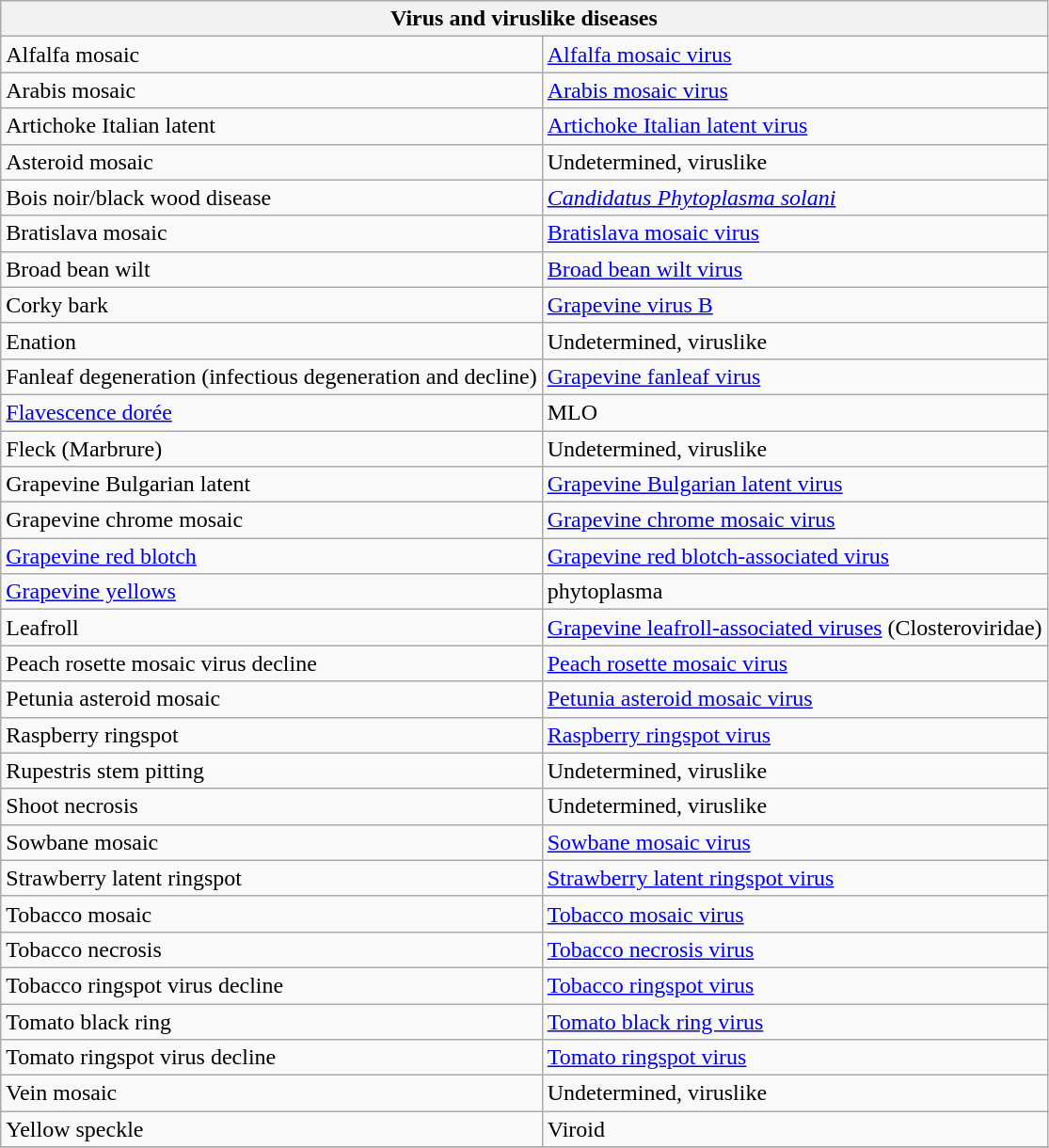<table class="wikitable" style="clear">
<tr>
<th colspan=2><strong>Virus and viruslike diseases</strong><br></th>
</tr>
<tr>
<td>Alfalfa mosaic</td>
<td><a href='#'>Alfalfa mosaic virus</a></td>
</tr>
<tr>
<td>Arabis mosaic</td>
<td><a href='#'>Arabis mosaic virus</a></td>
</tr>
<tr>
<td>Artichoke Italian latent</td>
<td><a href='#'>Artichoke Italian latent virus</a></td>
</tr>
<tr>
<td>Asteroid mosaic</td>
<td>Undetermined, viruslike</td>
</tr>
<tr>
<td>Bois noir/black wood disease</td>
<td><em><a href='#'>Candidatus Phytoplasma solani</a></em></td>
</tr>
<tr>
<td>Bratislava mosaic</td>
<td><a href='#'>Bratislava mosaic virus</a></td>
</tr>
<tr>
<td>Broad bean wilt</td>
<td><a href='#'>Broad bean wilt virus</a></td>
</tr>
<tr>
<td>Corky bark</td>
<td><a href='#'>Grapevine virus B</a></td>
</tr>
<tr>
<td>Enation</td>
<td>Undetermined, viruslike</td>
</tr>
<tr>
<td>Fanleaf degeneration (infectious degeneration and decline)</td>
<td><a href='#'>Grapevine fanleaf virus</a></td>
</tr>
<tr>
<td><a href='#'>Flavescence dorée</a></td>
<td>MLO</td>
</tr>
<tr>
<td>Fleck (Marbrure)</td>
<td>Undetermined, viruslike</td>
</tr>
<tr>
<td>Grapevine Bulgarian latent</td>
<td><a href='#'>Grapevine Bulgarian latent virus</a></td>
</tr>
<tr>
<td>Grapevine chrome mosaic</td>
<td><a href='#'>Grapevine chrome mosaic virus</a></td>
</tr>
<tr>
<td><a href='#'>Grapevine red blotch</a></td>
<td><a href='#'>Grapevine red blotch-associated virus</a></td>
</tr>
<tr>
<td><a href='#'>Grapevine yellows</a></td>
<td>phytoplasma</td>
</tr>
<tr>
<td>Leafroll</td>
<td><a href='#'>Grapevine leafroll-associated viruses</a> (Closteroviridae)</td>
</tr>
<tr>
<td>Peach rosette mosaic virus decline</td>
<td><a href='#'>Peach rosette mosaic virus</a></td>
</tr>
<tr>
<td>Petunia asteroid mosaic</td>
<td><a href='#'>Petunia asteroid mosaic virus</a></td>
</tr>
<tr>
<td>Raspberry ringspot</td>
<td><a href='#'>Raspberry ringspot virus</a></td>
</tr>
<tr>
<td>Rupestris stem pitting</td>
<td>Undetermined, viruslike</td>
</tr>
<tr>
<td>Shoot necrosis</td>
<td>Undetermined, viruslike</td>
</tr>
<tr>
<td>Sowbane mosaic</td>
<td><a href='#'>Sowbane mosaic virus</a></td>
</tr>
<tr>
<td>Strawberry latent ringspot</td>
<td><a href='#'>Strawberry latent ringspot virus</a></td>
</tr>
<tr>
<td>Tobacco mosaic</td>
<td><a href='#'>Tobacco mosaic virus</a></td>
</tr>
<tr>
<td>Tobacco necrosis</td>
<td><a href='#'>Tobacco necrosis virus</a></td>
</tr>
<tr>
<td>Tobacco ringspot virus decline</td>
<td><a href='#'>Tobacco ringspot virus</a></td>
</tr>
<tr>
<td>Tomato black ring</td>
<td><a href='#'>Tomato black ring virus</a></td>
</tr>
<tr>
<td>Tomato ringspot virus decline</td>
<td><a href='#'>Tomato ringspot virus</a></td>
</tr>
<tr>
<td>Vein mosaic</td>
<td>Undetermined, viruslike</td>
</tr>
<tr>
<td>Yellow speckle</td>
<td>Viroid</td>
</tr>
<tr>
</tr>
</table>
